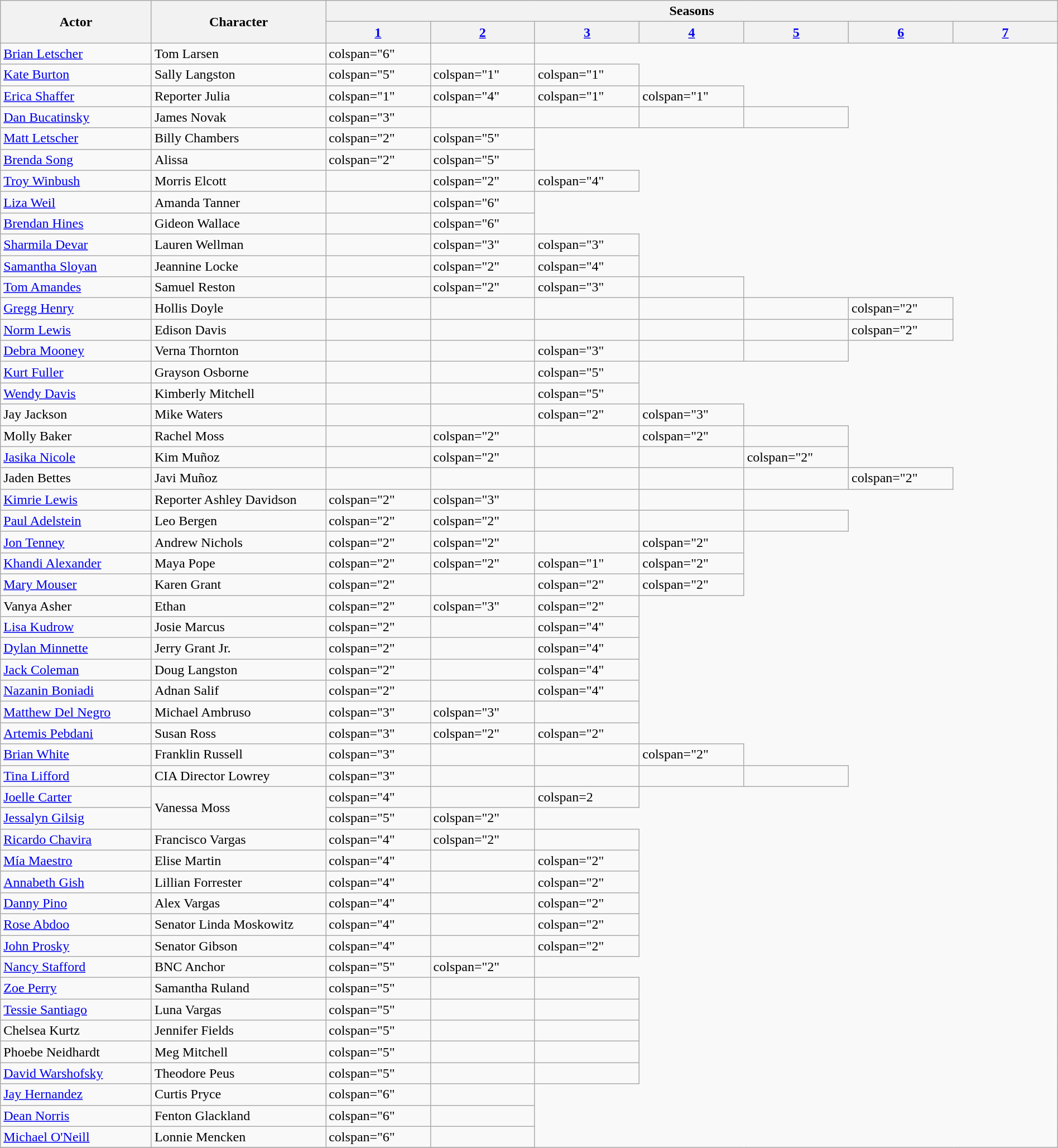<table class="wikitable mw-collapsible" width="100%">
<tr>
<th rowspan="2" width="13%">Actor</th>
<th rowspan="2" width="15%">Character</th>
<th colspan="7">Seasons</th>
</tr>
<tr>
<th width="9%" scope="col"><a href='#'>1</a></th>
<th width="9%" scope="col"><a href='#'>2</a></th>
<th width="9%" scope="col"><a href='#'>3</a></th>
<th width="9%" scope="col"><a href='#'>4</a></th>
<th width="9%" scope="col"><a href='#'>5</a></th>
<th width="9%" scope="col"><a href='#'>6</a></th>
<th width="9%" scope="col"><a href='#'>7</a></th>
</tr>
<tr>
<td><a href='#'>Brian Letscher</a></td>
<td>Tom Larsen</td>
<td>colspan="6" </td>
<td></td>
</tr>
<tr>
<td><a href='#'>Kate Burton</a></td>
<td>Sally Langston</td>
<td>colspan="5" </td>
<td>colspan="1" </td>
<td>colspan="1" </td>
</tr>
<tr>
<td><a href='#'>Erica Shaffer </a></td>
<td>Reporter Julia</td>
<td>colspan="1" </td>
<td>colspan="4" </td>
<td>colspan="1" </td>
<td>colspan="1" </td>
</tr>
<tr>
<td><a href='#'>Dan Bucatinsky</a></td>
<td>James Novak</td>
<td>colspan="3" </td>
<td></td>
<td></td>
<td></td>
<td></td>
</tr>
<tr>
<td><a href='#'>Matt Letscher</a></td>
<td>Billy Chambers</td>
<td>colspan="2" </td>
<td>colspan="5" </td>
</tr>
<tr>
<td><a href='#'>Brenda Song</a></td>
<td>Alissa</td>
<td>colspan="2" </td>
<td>colspan="5" </td>
</tr>
<tr>
<td><a href='#'>Troy Winbush</a></td>
<td>Morris Elcott</td>
<td></td>
<td>colspan="2"  </td>
<td>colspan="4" </td>
</tr>
<tr>
<td><a href='#'>Liza Weil</a></td>
<td>Amanda Tanner</td>
<td></td>
<td>colspan="6" </td>
</tr>
<tr>
<td><a href='#'>Brendan Hines</a></td>
<td>Gideon Wallace</td>
<td></td>
<td>colspan="6" </td>
</tr>
<tr>
<td><a href='#'>Sharmila Devar</a></td>
<td>Lauren Wellman</td>
<td></td>
<td>colspan="3" </td>
<td>colspan="3" </td>
</tr>
<tr>
<td><a href='#'>Samantha Sloyan</a></td>
<td>Jeannine Locke</td>
<td></td>
<td>colspan="2" </td>
<td>colspan="4" </td>
</tr>
<tr>
<td><a href='#'>Tom Amandes</a></td>
<td>Samuel Reston</td>
<td></td>
<td>colspan="2" </td>
<td>colspan="3" </td>
<td></td>
</tr>
<tr>
<td><a href='#'>Gregg Henry</a></td>
<td>Hollis Doyle</td>
<td></td>
<td></td>
<td></td>
<td></td>
<td></td>
<td>colspan="2" </td>
</tr>
<tr>
<td><a href='#'>Norm Lewis</a></td>
<td>Edison Davis</td>
<td></td>
<td></td>
<td></td>
<td></td>
<td></td>
<td>colspan="2" </td>
</tr>
<tr>
<td><a href='#'>Debra Mooney</a></td>
<td>Verna Thornton</td>
<td></td>
<td></td>
<td>colspan="3" </td>
<td></td>
<td></td>
</tr>
<tr>
<td><a href='#'>Kurt Fuller</a></td>
<td>Grayson Osborne</td>
<td></td>
<td></td>
<td>colspan="5" </td>
</tr>
<tr>
<td><a href='#'>Wendy Davis</a></td>
<td>Kimberly Mitchell</td>
<td></td>
<td></td>
<td>colspan="5" </td>
</tr>
<tr>
<td>Jay Jackson</td>
<td>Mike Waters</td>
<td></td>
<td></td>
<td>colspan="2" </td>
<td>colspan="3" </td>
</tr>
<tr>
<td>Molly Baker</td>
<td>Rachel Moss</td>
<td></td>
<td>colspan="2" </td>
<td></td>
<td>colspan="2" </td>
<td></td>
</tr>
<tr>
<td><a href='#'>Jasika Nicole</a></td>
<td>Kim Muñoz</td>
<td></td>
<td>colspan="2" </td>
<td></td>
<td></td>
<td>colspan="2" </td>
</tr>
<tr>
<td>Jaden Bettes</td>
<td>Javi Muñoz</td>
<td></td>
<td></td>
<td></td>
<td></td>
<td></td>
<td>colspan="2" </td>
</tr>
<tr>
<td><a href='#'>Kimrie Lewis</a></td>
<td>Reporter Ashley Davidson</td>
<td>colspan="2" </td>
<td>colspan="3" </td>
<td></td>
<td></td>
</tr>
<tr>
<td><a href='#'>Paul Adelstein</a></td>
<td>Leo Bergen</td>
<td>colspan="2" </td>
<td>colspan="2" </td>
<td></td>
<td></td>
<td></td>
</tr>
<tr>
<td><a href='#'>Jon Tenney</a></td>
<td>Andrew Nichols</td>
<td>colspan="2" </td>
<td>colspan="2" </td>
<td></td>
<td>colspan="2" </td>
</tr>
<tr>
<td><a href='#'>Khandi Alexander</a></td>
<td>Maya Pope</td>
<td>colspan="2" </td>
<td>colspan="2" </td>
<td>colspan="1" </td>
<td>colspan="2" </td>
</tr>
<tr>
<td><a href='#'>Mary Mouser</a></td>
<td>Karen Grant</td>
<td>colspan="2" </td>
<td></td>
<td>colspan="2" </td>
<td>colspan="2" </td>
</tr>
<tr>
<td>Vanya Asher</td>
<td>Ethan</td>
<td>colspan="2" </td>
<td>colspan="3"</td>
<td>colspan="2" </td>
</tr>
<tr>
<td><a href='#'>Lisa Kudrow</a></td>
<td>Josie Marcus</td>
<td>colspan="2" </td>
<td></td>
<td>colspan="4" </td>
</tr>
<tr>
<td><a href='#'>Dylan Minnette</a></td>
<td>Jerry Grant Jr.</td>
<td>colspan="2" </td>
<td></td>
<td>colspan="4" </td>
</tr>
<tr>
<td><a href='#'>Jack Coleman</a></td>
<td>Doug Langston</td>
<td>colspan="2" </td>
<td></td>
<td>colspan="4" </td>
</tr>
<tr>
<td><a href='#'>Nazanin Boniadi</a></td>
<td>Adnan Salif</td>
<td>colspan="2" </td>
<td></td>
<td>colspan="4" </td>
</tr>
<tr>
<td><a href='#'>Matthew Del Negro</a></td>
<td>Michael Ambruso</td>
<td>colspan="3" </td>
<td>colspan="3" </td>
<td></td>
</tr>
<tr>
<td><a href='#'>Artemis Pebdani</a></td>
<td>Susan Ross</td>
<td>colspan="3" </td>
<td>colspan="2" </td>
<td>colspan="2" </td>
</tr>
<tr>
<td><a href='#'>Brian White</a></td>
<td>Franklin Russell</td>
<td>colspan="3" </td>
<td></td>
<td></td>
<td>colspan="2" </td>
</tr>
<tr>
<td><a href='#'>Tina Lifford</a></td>
<td>CIA Director Lowrey</td>
<td>colspan="3" </td>
<td></td>
<td></td>
<td></td>
<td></td>
</tr>
<tr>
<td><a href='#'>Joelle Carter</a></td>
<td rowspan="2">Vanessa Moss</td>
<td>colspan="4" </td>
<td></td>
<td>colspan=2 </td>
</tr>
<tr>
<td><a href='#'>Jessalyn Gilsig</a></td>
<td>colspan="5" </td>
<td>colspan="2" </td>
</tr>
<tr>
<td><a href='#'>Ricardo Chavira</a></td>
<td>Francisco Vargas</td>
<td>colspan="4" </td>
<td>colspan="2" </td>
<td></td>
</tr>
<tr>
<td><a href='#'>Mía Maestro</a></td>
<td>Elise Martin</td>
<td>colspan="4" </td>
<td></td>
<td>colspan="2" </td>
</tr>
<tr>
<td><a href='#'>Annabeth Gish</a></td>
<td>Lillian Forrester</td>
<td>colspan="4" </td>
<td></td>
<td>colspan="2" </td>
</tr>
<tr>
<td><a href='#'>Danny Pino</a></td>
<td>Alex Vargas</td>
<td>colspan="4" </td>
<td></td>
<td>colspan="2" </td>
</tr>
<tr>
<td><a href='#'>Rose Abdoo</a></td>
<td>Senator Linda Moskowitz</td>
<td>colspan="4" </td>
<td></td>
<td>colspan="2" </td>
</tr>
<tr>
<td><a href='#'>John Prosky</a></td>
<td>Senator Gibson</td>
<td>colspan="4" </td>
<td></td>
<td>colspan="2" </td>
</tr>
<tr>
<td><a href='#'>Nancy Stafford</a></td>
<td>BNC Anchor</td>
<td>colspan="5" </td>
<td>colspan="2" </td>
</tr>
<tr>
<td><a href='#'>Zoe Perry</a></td>
<td>Samantha Ruland</td>
<td>colspan="5" </td>
<td></td>
<td></td>
</tr>
<tr>
<td><a href='#'>Tessie Santiago</a></td>
<td>Luna Vargas</td>
<td>colspan="5" </td>
<td></td>
<td></td>
</tr>
<tr>
<td>Chelsea Kurtz</td>
<td>Jennifer Fields</td>
<td>colspan="5" </td>
<td></td>
<td></td>
</tr>
<tr>
<td>Phoebe Neidhardt</td>
<td>Meg Mitchell</td>
<td>colspan="5" </td>
<td></td>
<td></td>
</tr>
<tr>
<td><a href='#'>David Warshofsky</a></td>
<td>Theodore Peus</td>
<td>colspan="5" </td>
<td></td>
<td></td>
</tr>
<tr>
<td><a href='#'>Jay Hernandez</a></td>
<td>Curtis Pryce</td>
<td>colspan="6" </td>
<td></td>
</tr>
<tr>
<td><a href='#'>Dean Norris</a></td>
<td>Fenton Glackland</td>
<td>colspan="6" </td>
<td></td>
</tr>
<tr>
<td><a href='#'>Michael O'Neill</a></td>
<td>Lonnie Mencken</td>
<td>colspan="6" </td>
<td></td>
</tr>
<tr>
</tr>
</table>
